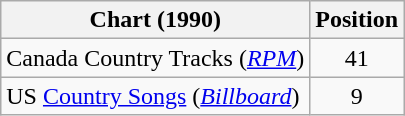<table class="wikitable sortable">
<tr>
<th scope="col">Chart (1990)</th>
<th scope="col">Position</th>
</tr>
<tr>
<td>Canada Country Tracks (<em><a href='#'>RPM</a></em>)</td>
<td align="center">41</td>
</tr>
<tr>
<td>US <a href='#'>Country Songs</a> (<em><a href='#'>Billboard</a></em>)</td>
<td align="center">9</td>
</tr>
</table>
